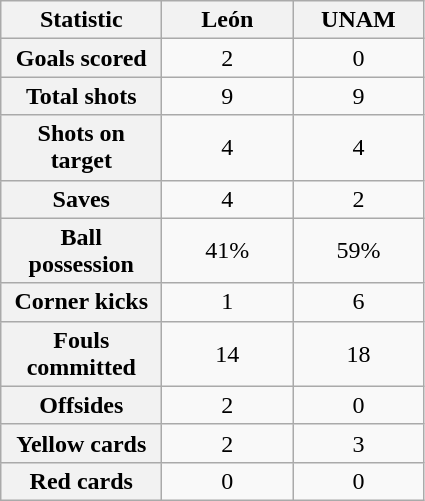<table class="wikitable plainrowheaders" style="text-align:center">
<tr>
<th scope="col" style="width:100px">Statistic</th>
<th scope="col" style="width:80px">León</th>
<th scope="col" style="width:80px">UNAM</th>
</tr>
<tr>
<th scope=row>Goals scored</th>
<td>2</td>
<td>0</td>
</tr>
<tr>
<th scope=row>Total shots</th>
<td>9</td>
<td>9</td>
</tr>
<tr>
<th scope=row>Shots on target</th>
<td>4</td>
<td>4</td>
</tr>
<tr>
<th scope=row>Saves</th>
<td>4</td>
<td>2</td>
</tr>
<tr>
<th scope=row>Ball possession</th>
<td>41%</td>
<td>59%</td>
</tr>
<tr>
<th scope=row>Corner kicks</th>
<td>1</td>
<td>6</td>
</tr>
<tr>
<th scope=row>Fouls committed</th>
<td>14</td>
<td>18</td>
</tr>
<tr>
<th scope=row>Offsides</th>
<td>2</td>
<td>0</td>
</tr>
<tr>
<th scope=row>Yellow cards</th>
<td>2</td>
<td>3</td>
</tr>
<tr>
<th scope=row>Red cards</th>
<td>0</td>
<td>0</td>
</tr>
</table>
